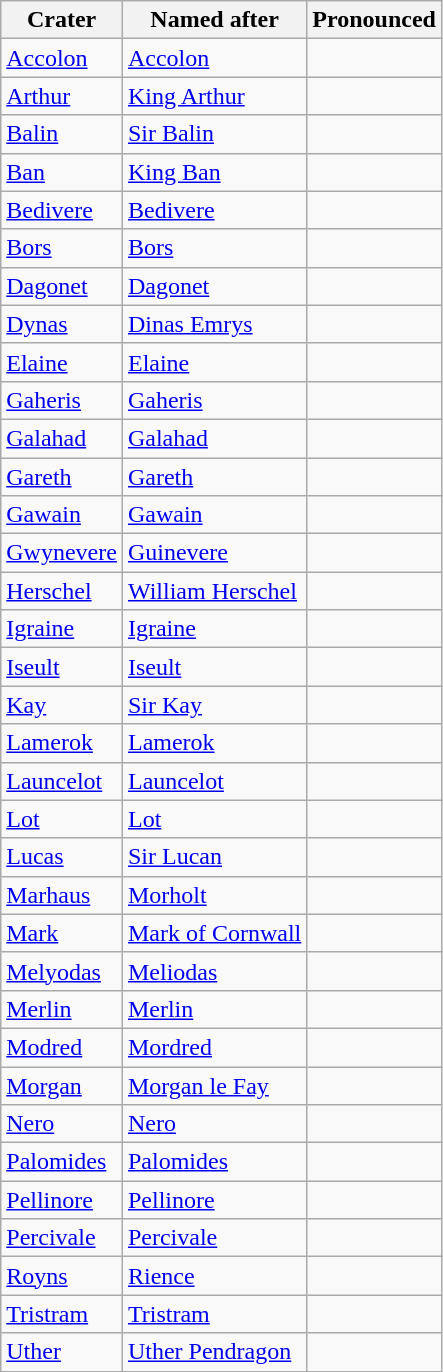<table class="wikitable">
<tr>
<th>Crater</th>
<th>Named after</th>
<th>Pronounced</th>
</tr>
<tr>
<td><a href='#'>Accolon</a></td>
<td><a href='#'>Accolon</a></td>
<td></td>
</tr>
<tr>
<td><a href='#'>Arthur</a></td>
<td><a href='#'>King Arthur</a></td>
<td></td>
</tr>
<tr>
<td><a href='#'>Balin</a></td>
<td><a href='#'>Sir Balin</a></td>
<td></td>
</tr>
<tr>
<td><a href='#'>Ban</a></td>
<td><a href='#'>King Ban</a></td>
<td></td>
</tr>
<tr>
<td><a href='#'>Bedivere</a></td>
<td><a href='#'>Bedivere</a></td>
<td></td>
</tr>
<tr>
<td><a href='#'>Bors</a></td>
<td><a href='#'>Bors</a></td>
<td></td>
</tr>
<tr>
<td><a href='#'>Dagonet</a></td>
<td><a href='#'>Dagonet</a></td>
<td></td>
</tr>
<tr>
<td><a href='#'>Dynas</a></td>
<td><a href='#'>Dinas Emrys</a></td>
<td></td>
</tr>
<tr>
<td><a href='#'>Elaine</a></td>
<td><a href='#'>Elaine</a></td>
<td></td>
</tr>
<tr>
<td><a href='#'>Gaheris</a></td>
<td><a href='#'>Gaheris</a></td>
<td></td>
</tr>
<tr>
<td><a href='#'>Galahad</a></td>
<td><a href='#'>Galahad</a></td>
<td></td>
</tr>
<tr>
<td><a href='#'>Gareth</a></td>
<td><a href='#'>Gareth</a></td>
<td></td>
</tr>
<tr>
<td><a href='#'>Gawain</a></td>
<td><a href='#'>Gawain</a></td>
<td></td>
</tr>
<tr>
<td><a href='#'>Gwynevere</a></td>
<td><a href='#'>Guinevere</a></td>
<td></td>
</tr>
<tr>
<td><a href='#'>Herschel</a></td>
<td><a href='#'>William Herschel</a></td>
<td></td>
</tr>
<tr>
<td><a href='#'>Igraine</a></td>
<td><a href='#'>Igraine</a></td>
<td></td>
</tr>
<tr>
<td><a href='#'>Iseult</a></td>
<td><a href='#'>Iseult</a></td>
<td></td>
</tr>
<tr>
<td><a href='#'>Kay</a></td>
<td><a href='#'>Sir Kay</a></td>
<td></td>
</tr>
<tr>
<td><a href='#'>Lamerok</a></td>
<td><a href='#'>Lamerok</a></td>
<td></td>
</tr>
<tr>
<td><a href='#'>Launcelot</a></td>
<td><a href='#'>Launcelot</a></td>
<td></td>
</tr>
<tr>
<td><a href='#'>Lot</a></td>
<td><a href='#'>Lot</a></td>
<td></td>
</tr>
<tr>
<td><a href='#'>Lucas</a></td>
<td><a href='#'>Sir Lucan</a></td>
<td></td>
</tr>
<tr>
<td><a href='#'>Marhaus</a></td>
<td><a href='#'>Morholt</a></td>
<td></td>
</tr>
<tr>
<td><a href='#'>Mark</a></td>
<td><a href='#'>Mark of Cornwall</a></td>
<td></td>
</tr>
<tr>
<td><a href='#'>Melyodas</a></td>
<td><a href='#'>Meliodas</a></td>
<td></td>
</tr>
<tr>
<td><a href='#'>Merlin</a></td>
<td><a href='#'>Merlin</a></td>
<td></td>
</tr>
<tr>
<td><a href='#'>Modred</a></td>
<td><a href='#'>Mordred</a></td>
<td></td>
</tr>
<tr>
<td><a href='#'>Morgan</a></td>
<td><a href='#'>Morgan le Fay</a></td>
<td></td>
</tr>
<tr>
<td><a href='#'>Nero</a></td>
<td><a href='#'>Nero</a></td>
<td></td>
</tr>
<tr>
<td><a href='#'>Palomides</a></td>
<td><a href='#'>Palomides</a></td>
<td></td>
</tr>
<tr>
<td><a href='#'>Pellinore</a></td>
<td><a href='#'>Pellinore</a></td>
<td></td>
</tr>
<tr>
<td><a href='#'>Percivale</a></td>
<td><a href='#'>Percivale</a></td>
<td></td>
</tr>
<tr>
<td><a href='#'>Royns</a></td>
<td><a href='#'>Rience</a></td>
<td></td>
</tr>
<tr>
<td><a href='#'>Tristram</a></td>
<td><a href='#'>Tristram</a></td>
<td></td>
</tr>
<tr>
<td><a href='#'>Uther</a></td>
<td><a href='#'>Uther Pendragon</a></td>
<td></td>
</tr>
</table>
